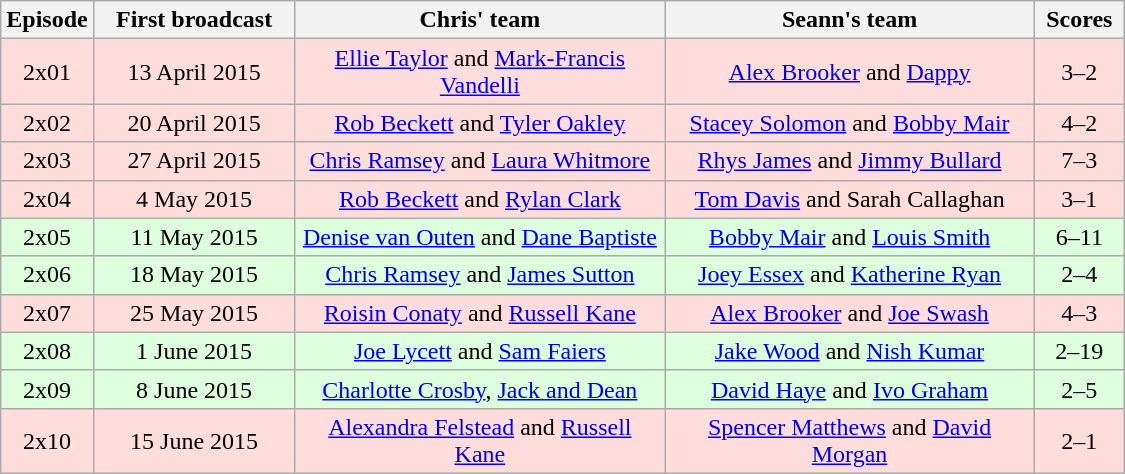<table width="750" class="wikitable" style="text-align:center;">
<tr>
<th width="8%">Episode</th>
<th width="18%">First broadcast</th>
<th width="33%">Chris' team</th>
<th width="33%">Seann's team</th>
<th width="8%">Scores</th>
</tr>
<tr bgcolor="#ffdddd">
<td>2x01</td>
<td>13 April 2015</td>
<td><a href='#'>Ellie Taylor</a> and <a href='#'>Mark-Francis Vandelli</a></td>
<td><a href='#'>Alex Brooker</a> and <a href='#'>Dappy</a></td>
<td>3–2</td>
</tr>
<tr bgcolor="#ffdddd">
<td>2x02</td>
<td>20 April 2015</td>
<td><a href='#'>Rob Beckett</a> and <a href='#'>Tyler Oakley</a></td>
<td><a href='#'>Stacey Solomon</a> and <a href='#'>Bobby Mair</a></td>
<td>4–2</td>
</tr>
<tr bgcolor="#ffdddd">
<td>2x03</td>
<td>27 April 2015</td>
<td><a href='#'>Chris Ramsey</a> and <a href='#'>Laura Whitmore</a></td>
<td><a href='#'>Rhys James</a> and <a href='#'>Jimmy Bullard</a></td>
<td>7–3</td>
</tr>
<tr bgcolor="#ffdddd">
<td>2x04</td>
<td>4 May 2015</td>
<td><a href='#'>Rob Beckett</a> and <a href='#'>Rylan Clark</a></td>
<td><a href='#'>Tom Davis</a> and Sarah Callaghan</td>
<td>3–1</td>
</tr>
<tr bgcolor="#ddffdd">
<td>2x05</td>
<td>11 May 2015</td>
<td><a href='#'>Denise van Outen</a> and <a href='#'>Dane Baptiste</a></td>
<td><a href='#'>Bobby Mair</a> and <a href='#'>Louis Smith</a></td>
<td>6–11</td>
</tr>
<tr bgcolor="#ddffdd">
<td>2x06</td>
<td>18 May 2015</td>
<td><a href='#'>Chris Ramsey</a> and <a href='#'>James Sutton</a></td>
<td><a href='#'>Joey Essex</a> and <a href='#'>Katherine Ryan</a></td>
<td>2–4</td>
</tr>
<tr bgcolor="#ffdddd">
<td>2x07</td>
<td>25 May 2015</td>
<td><a href='#'>Roisin Conaty</a> and <a href='#'>Russell Kane</a></td>
<td><a href='#'>Alex Brooker</a> and <a href='#'>Joe Swash</a></td>
<td>4–3</td>
</tr>
<tr bgcolor="#ddffdd">
<td>2x08</td>
<td>1 June 2015</td>
<td><a href='#'>Joe Lycett</a> and <a href='#'>Sam Faiers</a></td>
<td><a href='#'>Jake Wood</a> and <a href='#'>Nish Kumar</a></td>
<td>2–19</td>
</tr>
<tr bgcolor="#ddffdd">
<td>2x09</td>
<td>8 June 2015</td>
<td><a href='#'>Charlotte Crosby</a>, <a href='#'>Jack and Dean</a></td>
<td><a href='#'>David Haye</a> and <a href='#'>Ivo Graham</a></td>
<td>2–5</td>
</tr>
<tr bgcolor="#ffdddd">
<td>2x10</td>
<td>15 June 2015</td>
<td><a href='#'>Alexandra Felstead</a> and <a href='#'>Russell Kane</a></td>
<td><a href='#'>Spencer Matthews</a> and <a href='#'>David Morgan</a></td>
<td>2–1</td>
</tr>
</table>
